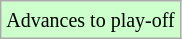<table class="wikitable">
<tr>
<td style="background-color: #ccffcc;"><small>Advances to play-off</small></td>
</tr>
</table>
